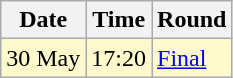<table class="wikitable">
<tr>
<th>Date</th>
<th>Time</th>
<th>Round</th>
</tr>
<tr style=background:lemonchiffon>
<td>30 May</td>
<td>17:20</td>
<td><a href='#'>Final</a></td>
</tr>
</table>
